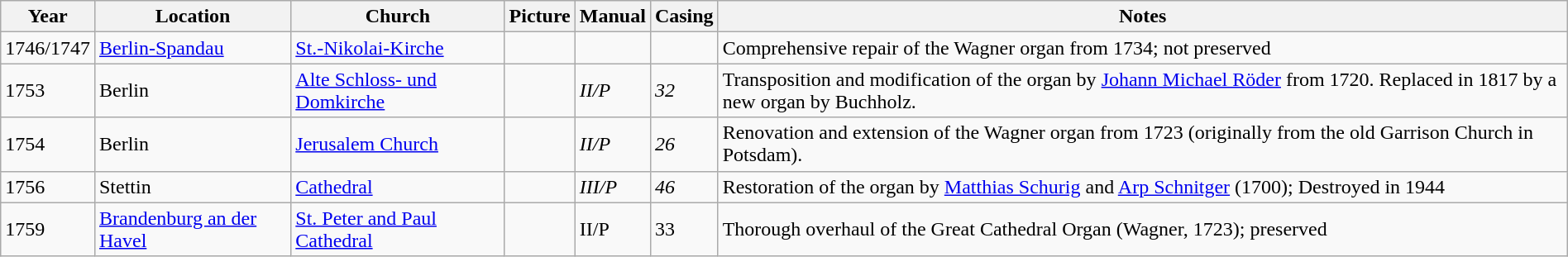<table class="wikitable sortable" width="100%">
<tr class="hintergrundfarbe5">
<th>Year</th>
<th>Location</th>
<th>Church</th>
<th class=unsortable>Picture</th>
<th>Manual</th>
<th>Casing</th>
<th class="unsortable">Notes</th>
</tr>
<tr>
<td>1746/1747</td>
<td><a href='#'>Berlin-Spandau</a></td>
<td><a href='#'>St.-Nikolai-Kirche</a></td>
<td></td>
<td></td>
<td></td>
<td>Comprehensive repair of the Wagner organ from 1734; not preserved</td>
</tr>
<tr>
<td>1753</td>
<td>Berlin</td>
<td><a href='#'>Alte Schloss- und Domkirche</a></td>
<td></td>
<td><em>II/P</em></td>
<td><em>32</em></td>
<td>Transposition and modification of the organ by <a href='#'>Johann Michael Röder</a> from 1720. Replaced in 1817 by a new organ by Buchholz.</td>
</tr>
<tr>
<td>1754</td>
<td>Berlin</td>
<td><a href='#'>Jerusalem Church</a></td>
<td></td>
<td><em>II/P</em></td>
<td><em>26</em></td>
<td>Renovation and extension of the Wagner organ from 1723 (originally from the old Garrison Church in Potsdam).</td>
</tr>
<tr>
<td>1756</td>
<td>Stettin</td>
<td><a href='#'>Cathedral</a></td>
<td></td>
<td><em>III/P</em></td>
<td><em>46</em></td>
<td>Restoration of the organ by <a href='#'>Matthias Schurig</a> and <a href='#'>Arp Schnitger</a> (1700); Destroyed in 1944</td>
</tr>
<tr>
<td>1759</td>
<td><a href='#'>Brandenburg an der Havel</a></td>
<td><a href='#'>St. Peter and Paul Cathedral</a></td>
<td></td>
<td>II/P</td>
<td>33</td>
<td>Thorough overhaul of the Great Cathedral Organ (Wagner, 1723); preserved</td>
</tr>
</table>
